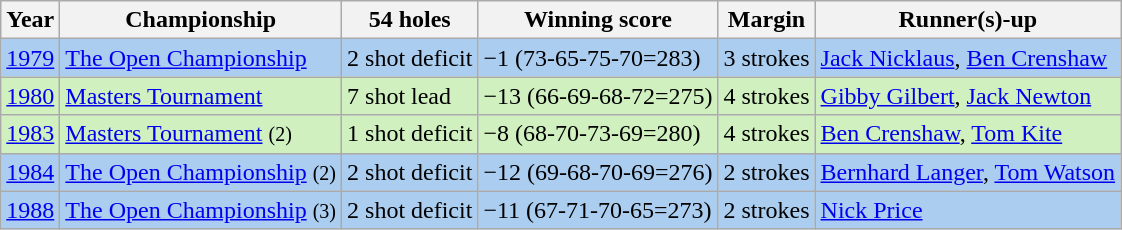<table class="wikitable">
<tr>
<th>Year</th>
<th>Championship</th>
<th>54 holes</th>
<th>Winning score</th>
<th>Margin</th>
<th>Runner(s)-up</th>
</tr>
<tr style="background:#abcdef;">
<td align=center><a href='#'>1979</a></td>
<td><a href='#'>The Open Championship</a></td>
<td>2 shot deficit</td>
<td>−1 (73-65-75-70=283)</td>
<td>3 strokes</td>
<td> <a href='#'>Jack Nicklaus</a>,  <a href='#'>Ben Crenshaw</a></td>
</tr>
<tr style="background:#d0f0c0;">
<td align=center><a href='#'>1980</a></td>
<td><a href='#'>Masters Tournament</a></td>
<td>7 shot lead</td>
<td>−13 (66-69-68-72=275)</td>
<td>4 strokes</td>
<td> <a href='#'>Gibby Gilbert</a>,  <a href='#'>Jack Newton</a></td>
</tr>
<tr style="background:#d0f0c0;">
<td align=center><a href='#'>1983</a></td>
<td><a href='#'>Masters Tournament</a> <small> (2)</small></td>
<td>1 shot deficit</td>
<td>−8 (68-70-73-69=280)</td>
<td>4 strokes</td>
<td> <a href='#'>Ben Crenshaw</a>,  <a href='#'>Tom Kite</a></td>
</tr>
<tr style="background:#abcdef;">
<td align=center><a href='#'>1984</a></td>
<td><a href='#'>The Open Championship</a> <small> (2)</small></td>
<td>2 shot deficit</td>
<td>−12 (69-68-70-69=276)</td>
<td>2 strokes</td>
<td> <a href='#'>Bernhard Langer</a>,  <a href='#'>Tom Watson</a></td>
</tr>
<tr style="background:#abcdef;">
<td align=center><a href='#'>1988</a></td>
<td><a href='#'>The Open Championship</a> <small> (3)</small></td>
<td>2 shot deficit</td>
<td>−11 (67-71-70-65=273)</td>
<td>2 strokes</td>
<td> <a href='#'>Nick Price</a></td>
</tr>
</table>
